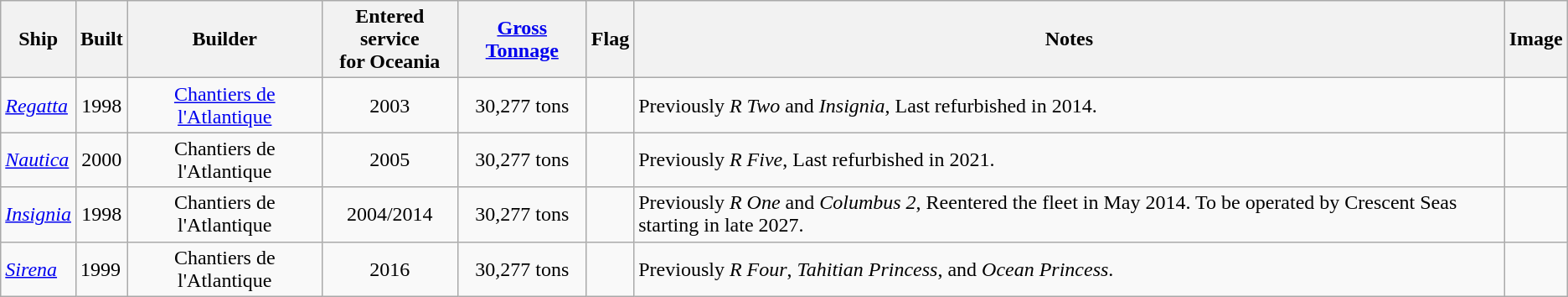<table class="wikitable">
<tr>
<th>Ship</th>
<th>Built</th>
<th>Builder</th>
<th>Entered service<br>for Oceania</th>
<th><a href='#'>Gross Tonnage</a></th>
<th>Flag</th>
<th>Notes</th>
<th>Image</th>
</tr>
<tr>
<td><a href='#'><em>Regatta</em></a></td>
<td align="Center">1998</td>
<td align="Center"><a href='#'>Chantiers de l'Atlantique</a></td>
<td align="Center">2003</td>
<td align="Center">30,277 tons</td>
<td align="Center"></td>
<td align="Left">Previously <em>R Two</em> and <em>Insignia</em>, Last refurbished in 2014.</td>
<td></td>
</tr>
<tr>
<td><a href='#'><em>Nautica</em></a></td>
<td align="Center">2000</td>
<td align="Center">Chantiers de l'Atlantique</td>
<td align="Center">2005</td>
<td align="Center">30,277 tons</td>
<td align="Center"></td>
<td align="Left">Previously <em>R Five</em>, Last refurbished in 2021.</td>
<td></td>
</tr>
<tr>
<td><a href='#'><em>Insignia</em></a></td>
<td align="Center">1998</td>
<td align="Center">Chantiers de l'Atlantique</td>
<td align="Center">2004/2014</td>
<td align="Center">30,277 tons</td>
<td align="Center"></td>
<td align="Left">Previously <em>R One</em> and <em>Columbus 2</em>, Reentered the fleet in May 2014. To be operated by Crescent Seas starting in late 2027.</td>
<td></td>
</tr>
<tr>
<td><a href='#'><em>Sirena</em></a></td>
<td>1999</td>
<td style="text-align:Center;">Chantiers de l'Atlantique</td>
<td style="text-align:Center;">2016</td>
<td style="text-align:Center;">30,277 tons</td>
<td align="Center"></td>
<td>Previously <em>R Four</em>, <em>Tahitian Princess</em>, and <em>Ocean Princess</em>.</td>
<td></td>
</tr>
</table>
